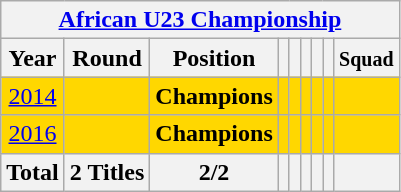<table class="wikitable" style="text-align: center;">
<tr>
<th colspan=9><a href='#'>African U23 Championship</a></th>
</tr>
<tr>
<th>Year</th>
<th>Round</th>
<th>Position</th>
<th></th>
<th></th>
<th></th>
<th></th>
<th></th>
<th><small>Squad</small></th>
</tr>
<tr bgcolor=gold>
<td> <a href='#'>2014</a></td>
<td></td>
<td><strong>Champions</strong></td>
<td></td>
<td></td>
<td></td>
<td></td>
<td></td>
<td></td>
</tr>
<tr bgcolor=gold>
<td> <a href='#'>2016</a></td>
<td></td>
<td><strong>Champions</strong></td>
<td></td>
<td></td>
<td></td>
<td></td>
<td></td>
<td></td>
</tr>
<tr>
<th>Total</th>
<th>2 Titles</th>
<th>2/2</th>
<th></th>
<th></th>
<th></th>
<th></th>
<th></th>
<th></th>
</tr>
</table>
